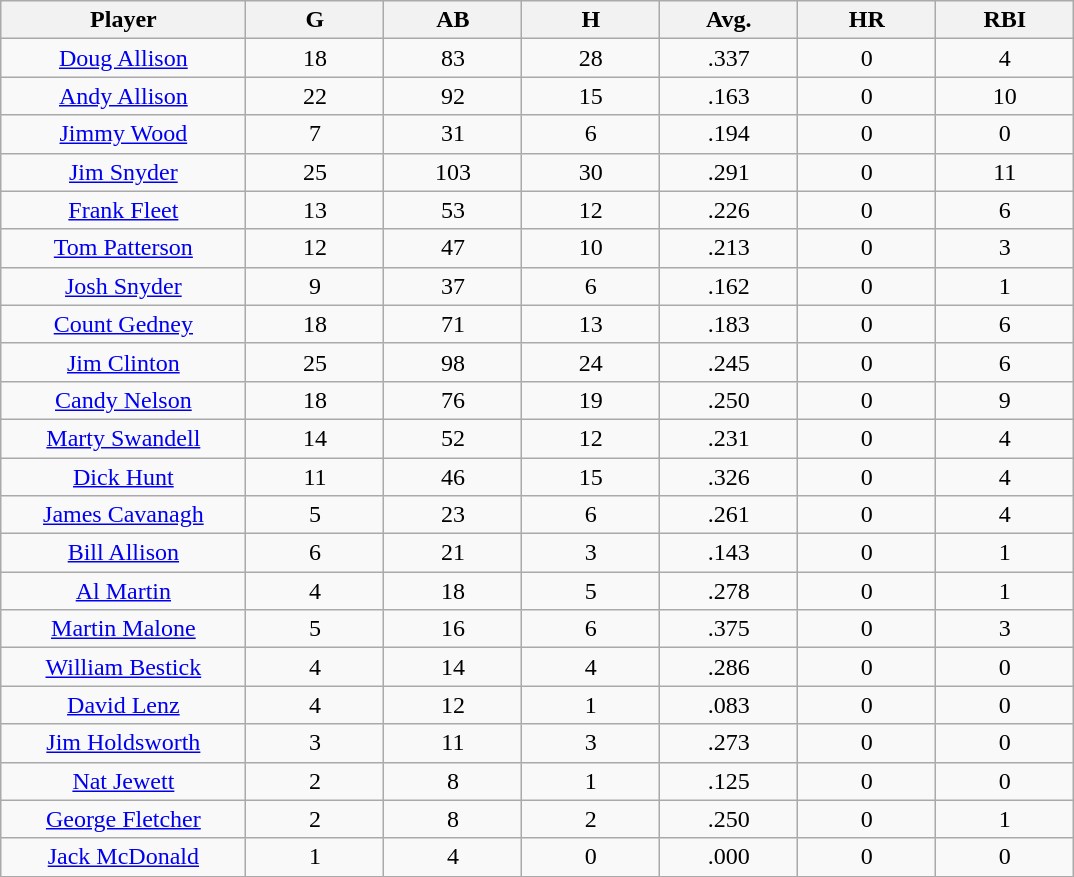<table class="wikitable sortable">
<tr>
<th bgcolor="#DDDDFF" width="16%">Player</th>
<th bgcolor="#DDDDFF" width="9%">G</th>
<th bgcolor="#DDDDFF" width="9%">AB</th>
<th bgcolor="#DDDDFF" width="9%">H</th>
<th bgcolor="#DDDDFF" width="9%">Avg.</th>
<th bgcolor="#DDDDFF" width="9%">HR</th>
<th bgcolor="#DDDDFF" width="9%">RBI</th>
</tr>
<tr align=center>
<td><a href='#'>Doug Allison</a></td>
<td>18</td>
<td>83</td>
<td>28</td>
<td>.337</td>
<td>0</td>
<td>4</td>
</tr>
<tr align=center>
<td><a href='#'>Andy Allison</a></td>
<td>22</td>
<td>92</td>
<td>15</td>
<td>.163</td>
<td>0</td>
<td>10</td>
</tr>
<tr align=center>
<td><a href='#'>Jimmy Wood</a></td>
<td>7</td>
<td>31</td>
<td>6</td>
<td>.194</td>
<td>0</td>
<td>0</td>
</tr>
<tr align=center>
<td><a href='#'>Jim Snyder</a></td>
<td>25</td>
<td>103</td>
<td>30</td>
<td>.291</td>
<td>0</td>
<td>11</td>
</tr>
<tr align=center>
<td><a href='#'>Frank Fleet</a></td>
<td>13</td>
<td>53</td>
<td>12</td>
<td>.226</td>
<td>0</td>
<td>6</td>
</tr>
<tr align=center>
<td><a href='#'>Tom Patterson</a></td>
<td>12</td>
<td>47</td>
<td>10</td>
<td>.213</td>
<td>0</td>
<td>3</td>
</tr>
<tr align=center>
<td><a href='#'>Josh Snyder</a></td>
<td>9</td>
<td>37</td>
<td>6</td>
<td>.162</td>
<td>0</td>
<td>1</td>
</tr>
<tr align=center>
<td><a href='#'>Count Gedney</a></td>
<td>18</td>
<td>71</td>
<td>13</td>
<td>.183</td>
<td>0</td>
<td>6</td>
</tr>
<tr align=center>
<td><a href='#'>Jim Clinton</a></td>
<td>25</td>
<td>98</td>
<td>24</td>
<td>.245</td>
<td>0</td>
<td>6</td>
</tr>
<tr align=center>
<td><a href='#'>Candy Nelson</a></td>
<td>18</td>
<td>76</td>
<td>19</td>
<td>.250</td>
<td>0</td>
<td>9</td>
</tr>
<tr align=center>
<td><a href='#'>Marty Swandell</a></td>
<td>14</td>
<td>52</td>
<td>12</td>
<td>.231</td>
<td>0</td>
<td>4</td>
</tr>
<tr align=center>
<td><a href='#'>Dick Hunt</a></td>
<td>11</td>
<td>46</td>
<td>15</td>
<td>.326</td>
<td>0</td>
<td>4</td>
</tr>
<tr align=center>
<td><a href='#'>James Cavanagh</a></td>
<td>5</td>
<td>23</td>
<td>6</td>
<td>.261</td>
<td>0</td>
<td>4</td>
</tr>
<tr align=center>
<td><a href='#'>Bill Allison</a></td>
<td>6</td>
<td>21</td>
<td>3</td>
<td>.143</td>
<td>0</td>
<td>1</td>
</tr>
<tr align=center>
<td><a href='#'>Al Martin</a></td>
<td>4</td>
<td>18</td>
<td>5</td>
<td>.278</td>
<td>0</td>
<td>1</td>
</tr>
<tr align=center>
<td><a href='#'>Martin Malone</a></td>
<td>5</td>
<td>16</td>
<td>6</td>
<td>.375</td>
<td>0</td>
<td>3</td>
</tr>
<tr align=center>
<td><a href='#'>William Bestick</a></td>
<td>4</td>
<td>14</td>
<td>4</td>
<td>.286</td>
<td>0</td>
<td>0</td>
</tr>
<tr align=center>
<td><a href='#'>David Lenz</a></td>
<td>4</td>
<td>12</td>
<td>1</td>
<td>.083</td>
<td>0</td>
<td>0</td>
</tr>
<tr align=center>
<td><a href='#'>Jim Holdsworth</a></td>
<td>3</td>
<td>11</td>
<td>3</td>
<td>.273</td>
<td>0</td>
<td>0</td>
</tr>
<tr align=center>
<td><a href='#'>Nat Jewett</a></td>
<td>2</td>
<td>8</td>
<td>1</td>
<td>.125</td>
<td>0</td>
<td>0</td>
</tr>
<tr align=center>
<td><a href='#'>George Fletcher</a></td>
<td>2</td>
<td>8</td>
<td>2</td>
<td>.250</td>
<td>0</td>
<td>1</td>
</tr>
<tr align=center>
<td><a href='#'>Jack McDonald</a></td>
<td>1</td>
<td>4</td>
<td>0</td>
<td>.000</td>
<td>0</td>
<td>0</td>
</tr>
</table>
